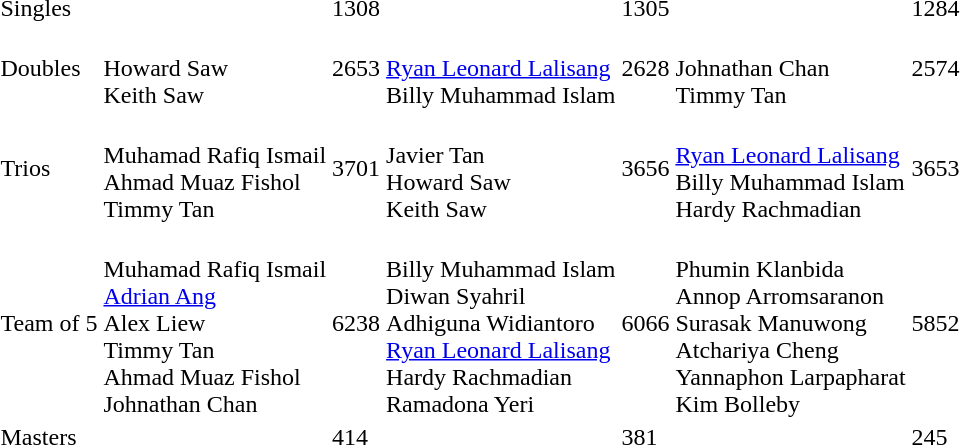<table>
<tr>
<td>Singles</td>
<td></td>
<td>1308</td>
<td></td>
<td>1305</td>
<td></td>
<td>1284</td>
</tr>
<tr>
<td>Doubles</td>
<td> <br>Howard Saw<br>Keith Saw</td>
<td>2653</td>
<td> <br><a href='#'>Ryan Leonard Lalisang</a><br>Billy Muhammad Islam</td>
<td>2628</td>
<td> <br>Johnathan Chan<br>Timmy Tan</td>
<td>2574</td>
</tr>
<tr>
<td>Trios</td>
<td> <br>Muhamad Rafiq Ismail<br>Ahmad Muaz Fishol<br>Timmy Tan</td>
<td>3701</td>
<td> <br>Javier Tan<br>Howard Saw<br>Keith Saw</td>
<td>3656</td>
<td> <br><a href='#'>Ryan Leonard Lalisang</a><br>Billy Muhammad Islam<br>Hardy Rachmadian</td>
<td>3653</td>
</tr>
<tr>
<td>Team of 5</td>
<td> <br>Muhamad Rafiq Ismail<br><a href='#'>Adrian Ang</a><br>Alex Liew<br>Timmy Tan<br>Ahmad Muaz Fishol<br>Johnathan Chan</td>
<td>6238</td>
<td> <br>Billy Muhammad Islam<br>Diwan Syahril<br>Adhiguna Widiantoro<br><a href='#'>Ryan Leonard Lalisang</a><br>Hardy Rachmadian<br>Ramadona Yeri</td>
<td>6066</td>
<td> <br>Phumin Klanbida<br>Annop Arromsaranon<br>Surasak Manuwong<br>Atchariya Cheng<br>Yannaphon Larpapharat<br>Kim Bolleby</td>
<td>5852</td>
</tr>
<tr>
<td>Masters</td>
<td></td>
<td>414</td>
<td></td>
<td>381</td>
<td></td>
<td>245 </td>
</tr>
</table>
